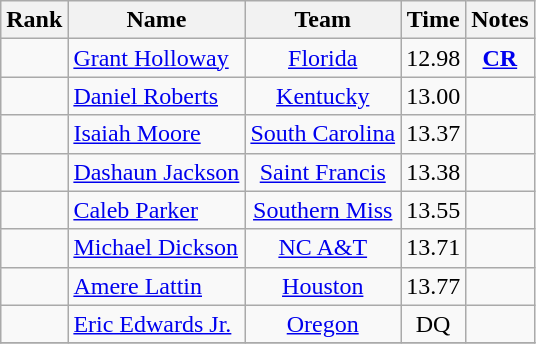<table class="wikitable sortable" style="text-align:center">
<tr>
<th>Rank</th>
<th>Name</th>
<th>Team</th>
<th>Time</th>
<th>Notes</th>
</tr>
<tr>
<td></td>
<td align=left> <a href='#'>Grant Holloway</a></td>
<td><a href='#'>Florida</a></td>
<td>12.98</td>
<td><strong><a href='#'>CR</a></strong> </td>
</tr>
<tr>
<td></td>
<td align=left> <a href='#'>Daniel Roberts</a></td>
<td><a href='#'>Kentucky</a></td>
<td>13.00</td>
<td></td>
</tr>
<tr>
<td></td>
<td align=left> <a href='#'>Isaiah Moore</a></td>
<td><a href='#'>South Carolina</a></td>
<td>13.37</td>
<td></td>
</tr>
<tr>
<td></td>
<td align=left> <a href='#'>Dashaun Jackson</a></td>
<td><a href='#'>Saint Francis</a></td>
<td>13.38</td>
<td></td>
</tr>
<tr>
<td></td>
<td align=left> <a href='#'>Caleb Parker</a></td>
<td><a href='#'>Southern Miss</a></td>
<td>13.55</td>
<td></td>
</tr>
<tr>
<td></td>
<td align=left> <a href='#'>Michael Dickson</a></td>
<td><a href='#'>NC A&T</a></td>
<td>13.71</td>
<td></td>
</tr>
<tr>
<td></td>
<td align=left> <a href='#'>Amere Lattin</a></td>
<td><a href='#'>Houston</a></td>
<td>13.77</td>
<td></td>
</tr>
<tr>
<td></td>
<td align=left> <a href='#'>Eric Edwards Jr.</a></td>
<td><a href='#'>Oregon</a></td>
<td>DQ</td>
<td></td>
</tr>
<tr>
</tr>
</table>
